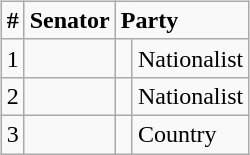<table style="width:100%;">
<tr style=vertical-align:top>
<td><br>




</td>
<td align=right><br><table class="wikitable">
<tr>
<td><strong>#</strong></td>
<td><strong>Senator</strong></td>
<td colspan="2"><strong>Party</strong></td>
</tr>
<tr>
<td>1</td>
<td></td>
<td> </td>
<td>Nationalist</td>
</tr>
<tr>
<td>2</td>
<td></td>
<td> </td>
<td>Nationalist</td>
</tr>
<tr>
<td>3</td>
<td></td>
<td> </td>
<td>Country</td>
</tr>
</table>
</td>
</tr>
</table>
